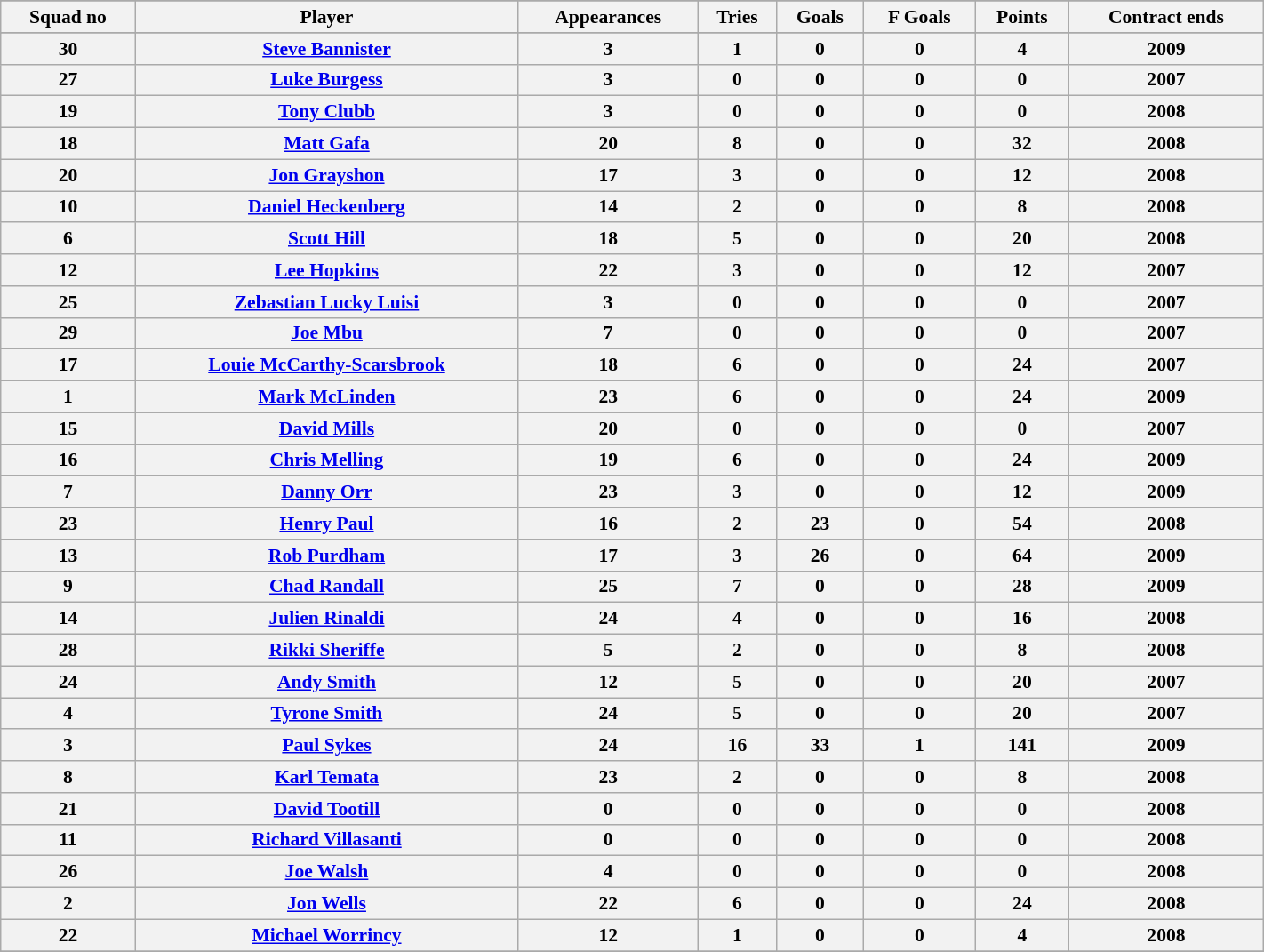<table class="wikitable sortable" width="75%" style="font-size:90%">
<tr bgcolor="#efefef">
</tr>
<tr bgcolor="#efefef">
</tr>
<tr>
<th>Squad no</th>
<th>Player</th>
<th>Appearances</th>
<th>Tries</th>
<th>Goals</th>
<th>F Goals</th>
<th>Points</th>
<th>Contract ends</th>
</tr>
<tr>
</tr>
<tr>
<th>30</th>
<th><a href='#'>Steve Bannister</a></th>
<th>3</th>
<th>1</th>
<th>0</th>
<th>0</th>
<th>4</th>
<th>2009</th>
</tr>
<tr>
<th>27</th>
<th><a href='#'>Luke Burgess</a></th>
<th>3</th>
<th>0</th>
<th>0</th>
<th>0</th>
<th>0</th>
<th>2007</th>
</tr>
<tr>
<th>19</th>
<th><a href='#'>Tony Clubb</a></th>
<th>3</th>
<th>0</th>
<th>0</th>
<th>0</th>
<th>0</th>
<th>2008</th>
</tr>
<tr>
<th>18</th>
<th><a href='#'>Matt Gafa</a></th>
<th>20</th>
<th>8</th>
<th>0</th>
<th>0</th>
<th>32</th>
<th>2008</th>
</tr>
<tr>
<th>20</th>
<th><a href='#'>Jon Grayshon</a></th>
<th>17</th>
<th>3</th>
<th>0</th>
<th>0</th>
<th>12</th>
<th>2008</th>
</tr>
<tr>
<th>10</th>
<th><a href='#'>Daniel Heckenberg</a></th>
<th>14</th>
<th>2</th>
<th>0</th>
<th>0</th>
<th>8</th>
<th>2008</th>
</tr>
<tr>
<th>6</th>
<th><a href='#'>Scott Hill</a></th>
<th>18</th>
<th>5</th>
<th>0</th>
<th>0</th>
<th>20</th>
<th>2008</th>
</tr>
<tr>
<th>12</th>
<th><a href='#'>Lee Hopkins</a></th>
<th>22</th>
<th>3</th>
<th>0</th>
<th>0</th>
<th>12</th>
<th>2007</th>
</tr>
<tr>
<th>25</th>
<th><a href='#'>Zebastian Lucky Luisi</a></th>
<th>3</th>
<th>0</th>
<th>0</th>
<th>0</th>
<th>0</th>
<th>2007</th>
</tr>
<tr>
<th>29</th>
<th><a href='#'>Joe Mbu</a></th>
<th>7</th>
<th>0</th>
<th>0</th>
<th>0</th>
<th>0</th>
<th>2007</th>
</tr>
<tr>
<th>17</th>
<th><a href='#'>Louie McCarthy-Scarsbrook</a></th>
<th>18</th>
<th>6</th>
<th>0</th>
<th>0</th>
<th>24</th>
<th>2007</th>
</tr>
<tr>
<th>1</th>
<th><a href='#'>Mark McLinden</a></th>
<th>23</th>
<th>6</th>
<th>0</th>
<th>0</th>
<th>24</th>
<th>2009</th>
</tr>
<tr>
<th>15</th>
<th><a href='#'>David Mills</a></th>
<th>20</th>
<th>0</th>
<th>0</th>
<th>0</th>
<th>0</th>
<th>2007</th>
</tr>
<tr>
<th>16</th>
<th><a href='#'>Chris Melling</a></th>
<th>19</th>
<th>6</th>
<th>0</th>
<th>0</th>
<th>24</th>
<th>2009</th>
</tr>
<tr>
<th>7</th>
<th><a href='#'>Danny Orr</a></th>
<th>23</th>
<th>3</th>
<th>0</th>
<th>0</th>
<th>12</th>
<th>2009</th>
</tr>
<tr>
<th>23</th>
<th><a href='#'>Henry Paul</a></th>
<th>16</th>
<th>2</th>
<th>23</th>
<th>0</th>
<th>54</th>
<th>2008</th>
</tr>
<tr>
<th>13</th>
<th><a href='#'>Rob Purdham</a></th>
<th>17</th>
<th>3</th>
<th>26</th>
<th>0</th>
<th>64</th>
<th>2009</th>
</tr>
<tr>
<th>9</th>
<th><a href='#'>Chad Randall</a></th>
<th>25</th>
<th>7</th>
<th>0</th>
<th>0</th>
<th>28</th>
<th>2009</th>
</tr>
<tr>
<th>14</th>
<th><a href='#'>Julien Rinaldi</a></th>
<th>24</th>
<th>4</th>
<th>0</th>
<th>0</th>
<th>16</th>
<th>2008</th>
</tr>
<tr>
<th>28</th>
<th><a href='#'>Rikki Sheriffe</a></th>
<th>5</th>
<th>2</th>
<th>0</th>
<th>0</th>
<th>8</th>
<th>2008</th>
</tr>
<tr>
<th>24</th>
<th><a href='#'>Andy Smith</a></th>
<th>12</th>
<th>5</th>
<th>0</th>
<th>0</th>
<th>20</th>
<th>2007</th>
</tr>
<tr>
<th>4</th>
<th><a href='#'>Tyrone Smith</a></th>
<th>24</th>
<th>5</th>
<th>0</th>
<th>0</th>
<th>20</th>
<th>2007</th>
</tr>
<tr>
<th>3</th>
<th><a href='#'>Paul Sykes</a></th>
<th>24</th>
<th>16</th>
<th>33</th>
<th>1</th>
<th>141</th>
<th>2009</th>
</tr>
<tr>
<th>8</th>
<th><a href='#'>Karl Temata</a></th>
<th>23</th>
<th>2</th>
<th>0</th>
<th>0</th>
<th>8</th>
<th>2008</th>
</tr>
<tr>
<th>21</th>
<th><a href='#'>David Tootill</a></th>
<th>0</th>
<th>0</th>
<th>0</th>
<th>0</th>
<th>0</th>
<th>2008</th>
</tr>
<tr>
<th>11</th>
<th><a href='#'>Richard Villasanti</a></th>
<th>0</th>
<th>0</th>
<th>0</th>
<th>0</th>
<th>0</th>
<th>2008</th>
</tr>
<tr>
<th>26</th>
<th><a href='#'>Joe Walsh</a></th>
<th>4</th>
<th>0</th>
<th>0</th>
<th>0</th>
<th>0</th>
<th>2008</th>
</tr>
<tr>
<th>2</th>
<th><a href='#'>Jon Wells</a></th>
<th>22</th>
<th>6</th>
<th>0</th>
<th>0</th>
<th>24</th>
<th>2008</th>
</tr>
<tr>
<th>22</th>
<th><a href='#'>Michael Worrincy</a></th>
<th>12</th>
<th>1</th>
<th>0</th>
<th>0</th>
<th>4</th>
<th>2008</th>
</tr>
<tr>
</tr>
</table>
